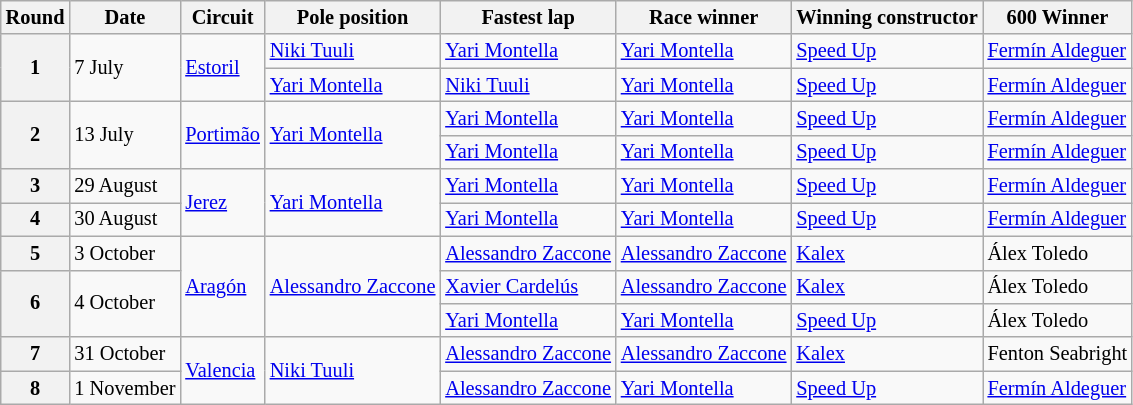<table class="wikitable" style="font-size:85%;">
<tr>
<th>Round</th>
<th>Date</th>
<th>Circuit</th>
<th>Pole position</th>
<th>Fastest lap</th>
<th>Race winner</th>
<th>Winning constructor</th>
<th> 600 Winner</th>
</tr>
<tr>
<th rowspan=2>1</th>
<td rowspan=2>7 July</td>
<td rowspan=2> <a href='#'>Estoril</a></td>
<td> <a href='#'>Niki Tuuli</a></td>
<td> <a href='#'>Yari Montella</a></td>
<td> <a href='#'>Yari Montella</a></td>
<td> <a href='#'>Speed Up</a></td>
<td> <a href='#'>Fermín Aldeguer</a></td>
</tr>
<tr>
<td> <a href='#'>Yari Montella</a></td>
<td> <a href='#'>Niki Tuuli</a></td>
<td> <a href='#'>Yari Montella</a></td>
<td> <a href='#'>Speed Up</a></td>
<td> <a href='#'>Fermín Aldeguer</a></td>
</tr>
<tr>
<th rowspan=2>2</th>
<td rowspan=2>13 July</td>
<td rowspan=2> <a href='#'>Portimão</a></td>
<td rowspan=2> <a href='#'>Yari Montella</a></td>
<td> <a href='#'>Yari Montella</a></td>
<td> <a href='#'>Yari Montella</a></td>
<td> <a href='#'>Speed Up</a></td>
<td> <a href='#'>Fermín Aldeguer</a></td>
</tr>
<tr>
<td> <a href='#'>Yari Montella</a></td>
<td> <a href='#'>Yari Montella</a></td>
<td> <a href='#'>Speed Up</a></td>
<td> <a href='#'>Fermín Aldeguer</a></td>
</tr>
<tr>
<th>3</th>
<td>29 August</td>
<td rowspan=2> <a href='#'>Jerez</a></td>
<td rowspan=2> <a href='#'>Yari Montella</a></td>
<td> <a href='#'>Yari Montella</a></td>
<td> <a href='#'>Yari Montella</a></td>
<td> <a href='#'>Speed Up</a></td>
<td> <a href='#'>Fermín Aldeguer</a></td>
</tr>
<tr>
<th>4</th>
<td>30 August</td>
<td> <a href='#'>Yari Montella</a></td>
<td> <a href='#'>Yari Montella</a></td>
<td> <a href='#'>Speed Up</a></td>
<td> <a href='#'>Fermín Aldeguer</a></td>
</tr>
<tr>
<th>5</th>
<td>3 October</td>
<td rowspan=3> <a href='#'>Aragón</a></td>
<td rowspan=3> <a href='#'>Alessandro Zaccone</a></td>
<td> <a href='#'>Alessandro Zaccone</a></td>
<td> <a href='#'>Alessandro Zaccone</a></td>
<td> <a href='#'>Kalex</a></td>
<td> Álex Toledo</td>
</tr>
<tr>
<th rowspan=2>6</th>
<td rowspan=2>4 October</td>
<td> <a href='#'>Xavier Cardelús</a></td>
<td> <a href='#'>Alessandro Zaccone</a></td>
<td> <a href='#'>Kalex</a></td>
<td> Álex Toledo</td>
</tr>
<tr>
<td> <a href='#'>Yari Montella</a></td>
<td> <a href='#'>Yari Montella</a></td>
<td> <a href='#'>Speed Up</a></td>
<td> Álex Toledo</td>
</tr>
<tr>
<th>7</th>
<td>31 October</td>
<td rowspan=2> <a href='#'>Valencia</a></td>
<td rowspan=2> <a href='#'>Niki Tuuli</a></td>
<td> <a href='#'>Alessandro Zaccone</a></td>
<td> <a href='#'>Alessandro Zaccone</a></td>
<td> <a href='#'>Kalex</a></td>
<td> Fenton Seabright</td>
</tr>
<tr>
<th>8</th>
<td>1 November</td>
<td> <a href='#'>Alessandro Zaccone</a></td>
<td> <a href='#'>Yari Montella</a></td>
<td> <a href='#'>Speed Up</a></td>
<td> <a href='#'>Fermín Aldeguer</a></td>
</tr>
</table>
